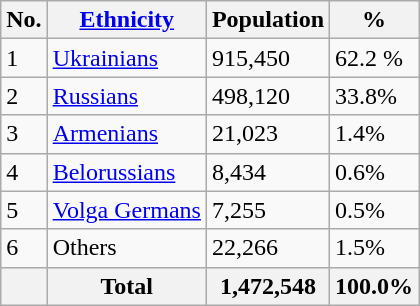<table class="wikitable sortable">
<tr>
<th>No.</th>
<th><a href='#'>Ethnicity</a></th>
<th>Population</th>
<th>%</th>
</tr>
<tr>
<td>1</td>
<td><a href='#'>Ukrainians</a></td>
<td>915,450</td>
<td>62.2 %</td>
</tr>
<tr>
<td>2</td>
<td><a href='#'>Russians</a></td>
<td>498,120</td>
<td>33.8%</td>
</tr>
<tr>
<td>3</td>
<td><a href='#'>Armenians</a></td>
<td>21,023</td>
<td>1.4%</td>
</tr>
<tr>
<td>4</td>
<td><a href='#'>Belorussians</a></td>
<td>8,434</td>
<td>0.6%</td>
</tr>
<tr>
<td>5</td>
<td><a href='#'>Volga Germans</a></td>
<td>7,255</td>
<td>0.5%</td>
</tr>
<tr>
<td>6</td>
<td>Others</td>
<td>22,266</td>
<td>1.5%</td>
</tr>
<tr>
<th></th>
<th>Total</th>
<th>1,472,548</th>
<th>100.0%</th>
</tr>
</table>
